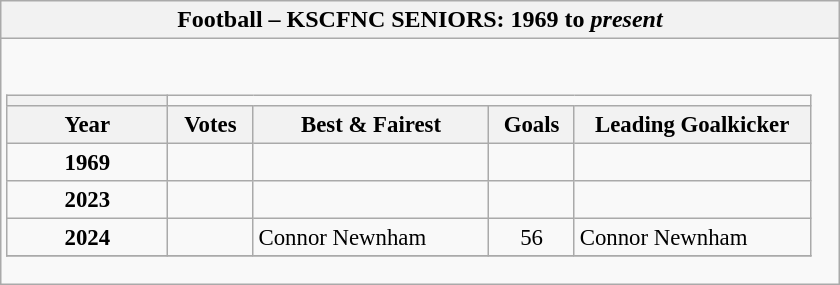<table class="wikitable collapsible collapsed">
<tr>
<th>Football – KSCFNC SENIORS: 1969 to <em>present</em></th>
</tr>
<tr>
<td><br><table style="font-size: 95%; text-align: left;" class="wikitable">
<tr>
<th></th>
</tr>
<tr>
<th width="100">Year</th>
<th width="50" align="Center">Votes</th>
<th width="150">Best & Fairest</th>
<th width="50" align="Center">Goals</th>
<th width="150">Leading Goalkicker</th>
</tr>
<tr>
<td align="center"><strong>1969</strong></td>
<td align="center"></td>
<td></td>
<td align="center"></td>
<td></td>
</tr>
<tr>
<td align="center"><strong>2023</strong></td>
<td align="center"></td>
<td></td>
<td align="center"></td>
<td></td>
</tr>
<tr>
<td align="center"><strong>2024</strong></td>
<td align="center"></td>
<td>Connor Newnham</td>
<td align="center">56</td>
<td>Connor Newnham</td>
</tr>
<tr>
</tr>
</table>
</td>
</tr>
</table>
